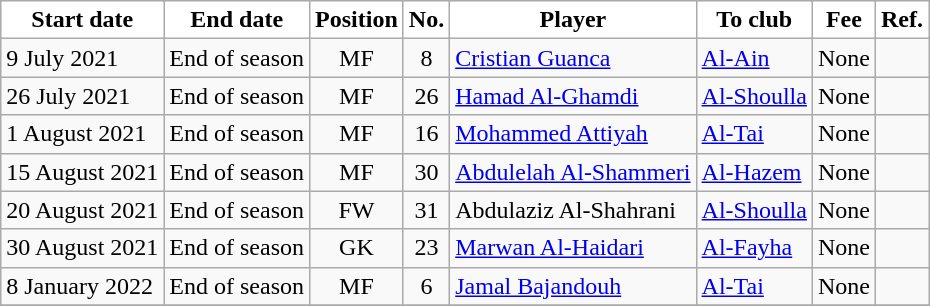<table class="wikitable sortable">
<tr>
<th style="background:white; color:black;"><strong>Start date</strong></th>
<th style="background:white; color:black;"><strong>End date</strong></th>
<th style="background:white; color:black;"><strong>Position</strong></th>
<th style="background:white; color:black;"><strong>No.</strong></th>
<th style="background:white; color:black;"><strong>Player</strong></th>
<th style="background:white; color:black;"><strong>To club</strong></th>
<th style="background:white; color:black;"><strong>Fee</strong></th>
<th style="background:white; color:black;"><strong>Ref.</strong></th>
</tr>
<tr>
<td>9 July 2021</td>
<td>End of season</td>
<td style="text-align:center;">MF</td>
<td style="text-align:center;">8</td>
<td style="text-align:left;"> <a href='#'>Cristian Guanca</a></td>
<td style="text-align:left;"> <a href='#'>Al-Ain</a></td>
<td>None</td>
<td></td>
</tr>
<tr>
<td>26 July 2021</td>
<td>End of season</td>
<td style="text-align:center;">MF</td>
<td style="text-align:center;">26</td>
<td style="text-align:left;"> <a href='#'>Hamad Al-Ghamdi</a></td>
<td style="text-align:left;"> <a href='#'>Al-Shoulla</a></td>
<td>None</td>
<td></td>
</tr>
<tr>
<td>1 August 2021</td>
<td>End of season</td>
<td style="text-align:center;">MF</td>
<td style="text-align:center;">16</td>
<td style="text-align:left;"> <a href='#'>Mohammed Attiyah</a></td>
<td style="text-align:left;"> <a href='#'>Al-Tai</a></td>
<td>None</td>
<td></td>
</tr>
<tr>
<td>15 August 2021</td>
<td>End of season</td>
<td style="text-align:center;">MF</td>
<td style="text-align:center;">30</td>
<td style="text-align:left;"> <a href='#'>Abdulelah Al-Shammeri</a></td>
<td style="text-align:left;"> <a href='#'>Al-Hazem</a></td>
<td>None</td>
<td></td>
</tr>
<tr>
<td>20 August 2021</td>
<td>End of season</td>
<td style="text-align:center;">FW</td>
<td style="text-align:center;">31</td>
<td style="text-align:left;"> Abdulaziz Al-Shahrani</td>
<td style="text-align:left;"> <a href='#'>Al-Shoulla</a></td>
<td>None</td>
<td></td>
</tr>
<tr>
<td>30 August 2021</td>
<td>End of season</td>
<td style="text-align:center;">GK</td>
<td style="text-align:center;">23</td>
<td style="text-align:left;"> <a href='#'>Marwan Al-Haidari</a></td>
<td style="text-align:left;"> <a href='#'>Al-Fayha</a></td>
<td>None</td>
<td></td>
</tr>
<tr>
<td>8 January 2022</td>
<td>End of season</td>
<td style="text-align:center;">MF</td>
<td style="text-align:center;">6</td>
<td style="text-align:left;"> <a href='#'>Jamal Bajandouh</a></td>
<td style="text-align:left;"> <a href='#'>Al-Tai</a></td>
<td>None</td>
<td></td>
</tr>
<tr>
</tr>
</table>
